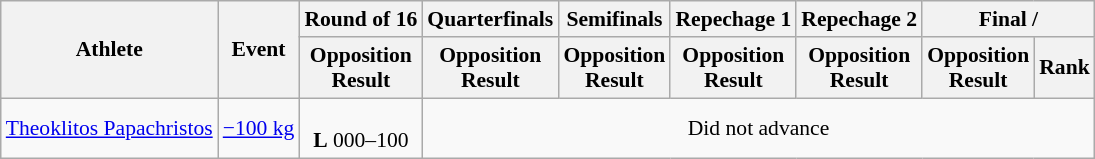<table class="wikitable" style="font-size:90%">
<tr>
<th rowspan=2>Athlete</th>
<th rowspan=2>Event</th>
<th>Round of 16</th>
<th>Quarterfinals</th>
<th>Semifinals</th>
<th>Repechage 1</th>
<th>Repechage 2</th>
<th colspan="2">Final / </th>
</tr>
<tr>
<th>Opposition<br>Result</th>
<th>Opposition<br>Result</th>
<th>Opposition<br>Result</th>
<th>Opposition<br>Result</th>
<th>Opposition<br>Result</th>
<th>Opposition<br>Result</th>
<th>Rank</th>
</tr>
<tr align=center>
<td align=left><a href='#'>Theoklitos Papachristos</a></td>
<td align=left><a href='#'>−100 kg</a></td>
<td><br><strong>L</strong> 000–100</td>
<td colspan=6>Did not advance</td>
</tr>
</table>
